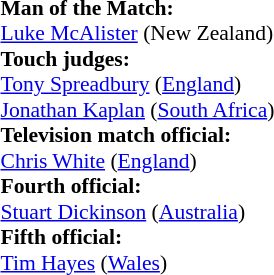<table width=100% style="font-size: 90%">
<tr>
<td><br><strong>Man of the Match:</strong>
<br><a href='#'>Luke McAlister</a> (New Zealand)<br><strong>Touch judges:</strong>
<br><a href='#'>Tony Spreadbury</a> (<a href='#'>England</a>)
<br><a href='#'>Jonathan Kaplan</a> (<a href='#'>South Africa</a>)
<br><strong>Television match official:</strong>
<br><a href='#'>Chris White</a> (<a href='#'>England</a>)
<br><strong>Fourth official:</strong>
<br><a href='#'>Stuart Dickinson</a> (<a href='#'>Australia</a>)
<br><strong>Fifth official:</strong>
<br><a href='#'>Tim Hayes</a> (<a href='#'>Wales</a>)</td>
</tr>
</table>
